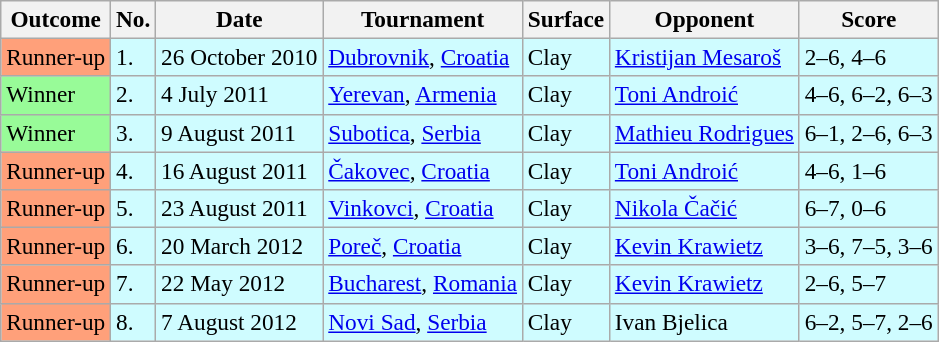<table class=wikitable style=font-size:97%>
<tr>
<th>Outcome</th>
<th>No.</th>
<th>Date</th>
<th>Tournament</th>
<th>Surface</th>
<th>Opponent</th>
<th>Score</th>
</tr>
<tr bgcolor=CFFCFF>
<td bgcolor=#FFA07A>Runner-up</td>
<td>1.</td>
<td>26 October 2010</td>
<td><a href='#'>Dubrovnik</a>, <a href='#'>Croatia</a></td>
<td>Clay</td>
<td> <a href='#'>Kristijan Mesaroš</a></td>
<td>2–6, 4–6</td>
</tr>
<tr bgcolor=CFFCFF>
<td bgcolor=98FB98>Winner</td>
<td>2.</td>
<td>4 July 2011</td>
<td><a href='#'>Yerevan</a>, <a href='#'>Armenia</a></td>
<td>Clay</td>
<td> <a href='#'>Toni Androić</a></td>
<td>4–6, 6–2, 6–3</td>
</tr>
<tr bgcolor=CFFCFF>
<td bgcolor=98FB98>Winner</td>
<td>3.</td>
<td>9 August 2011</td>
<td><a href='#'>Subotica</a>, <a href='#'>Serbia</a></td>
<td>Clay</td>
<td> <a href='#'>Mathieu Rodrigues</a></td>
<td>6–1, 2–6, 6–3</td>
</tr>
<tr bgcolor=CFFCFF>
<td bgcolor=#FFA07A>Runner-up</td>
<td>4.</td>
<td>16 August 2011</td>
<td><a href='#'>Čakovec</a>, <a href='#'>Croatia</a></td>
<td>Clay</td>
<td> <a href='#'>Toni Androić</a></td>
<td>4–6, 1–6</td>
</tr>
<tr bgcolor=CFFCFF>
<td bgcolor=#FFA07A>Runner-up</td>
<td>5.</td>
<td>23 August 2011</td>
<td><a href='#'>Vinkovci</a>, <a href='#'>Croatia</a></td>
<td>Clay</td>
<td> <a href='#'>Nikola Čačić</a></td>
<td>6–7, 0–6</td>
</tr>
<tr bgcolor=CFFCFF>
<td bgcolor=#FFA07A>Runner-up</td>
<td>6.</td>
<td>20 March 2012</td>
<td><a href='#'>Poreč</a>, <a href='#'>Croatia</a></td>
<td>Clay</td>
<td> <a href='#'>Kevin Krawietz</a></td>
<td>3–6, 7–5, 3–6</td>
</tr>
<tr bgcolor=CFFCFF>
<td bgcolor=#FFA07A>Runner-up</td>
<td>7.</td>
<td>22 May 2012</td>
<td><a href='#'>Bucharest</a>, <a href='#'>Romania</a></td>
<td>Clay</td>
<td> <a href='#'>Kevin Krawietz</a></td>
<td>2–6, 5–7</td>
</tr>
<tr bgcolor=CFFCFF>
<td bgcolor=#FFA07A>Runner-up</td>
<td>8.</td>
<td>7 August 2012</td>
<td><a href='#'>Novi Sad</a>, <a href='#'>Serbia</a></td>
<td>Clay</td>
<td> Ivan Bjelica</td>
<td>6–2, 5–7, 2–6</td>
</tr>
</table>
